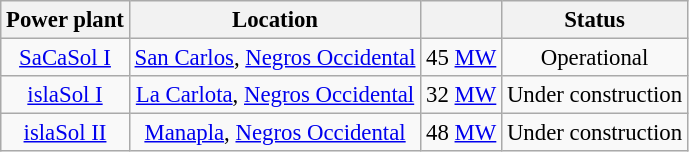<table class="wikitable collapsible" style="text-align: center; font-size:95%;">
<tr>
<th>Power plant</th>
<th>Location</th>
<th></th>
<th>Status</th>
</tr>
<tr>
<td><a href='#'>SaCaSol I</a></td>
<td><a href='#'>San Carlos</a>, <a href='#'>Negros Occidental</a></td>
<td>45 <a href='#'>MW</a></td>
<td>Operational</td>
</tr>
<tr>
<td><a href='#'>islaSol I</a></td>
<td><a href='#'>La Carlota</a>, <a href='#'>Negros Occidental</a></td>
<td>32 <a href='#'>MW</a></td>
<td>Under construction</td>
</tr>
<tr>
<td><a href='#'>islaSol II</a></td>
<td><a href='#'>Manapla</a>, <a href='#'>Negros Occidental</a></td>
<td>48 <a href='#'>MW</a></td>
<td>Under construction</td>
</tr>
</table>
